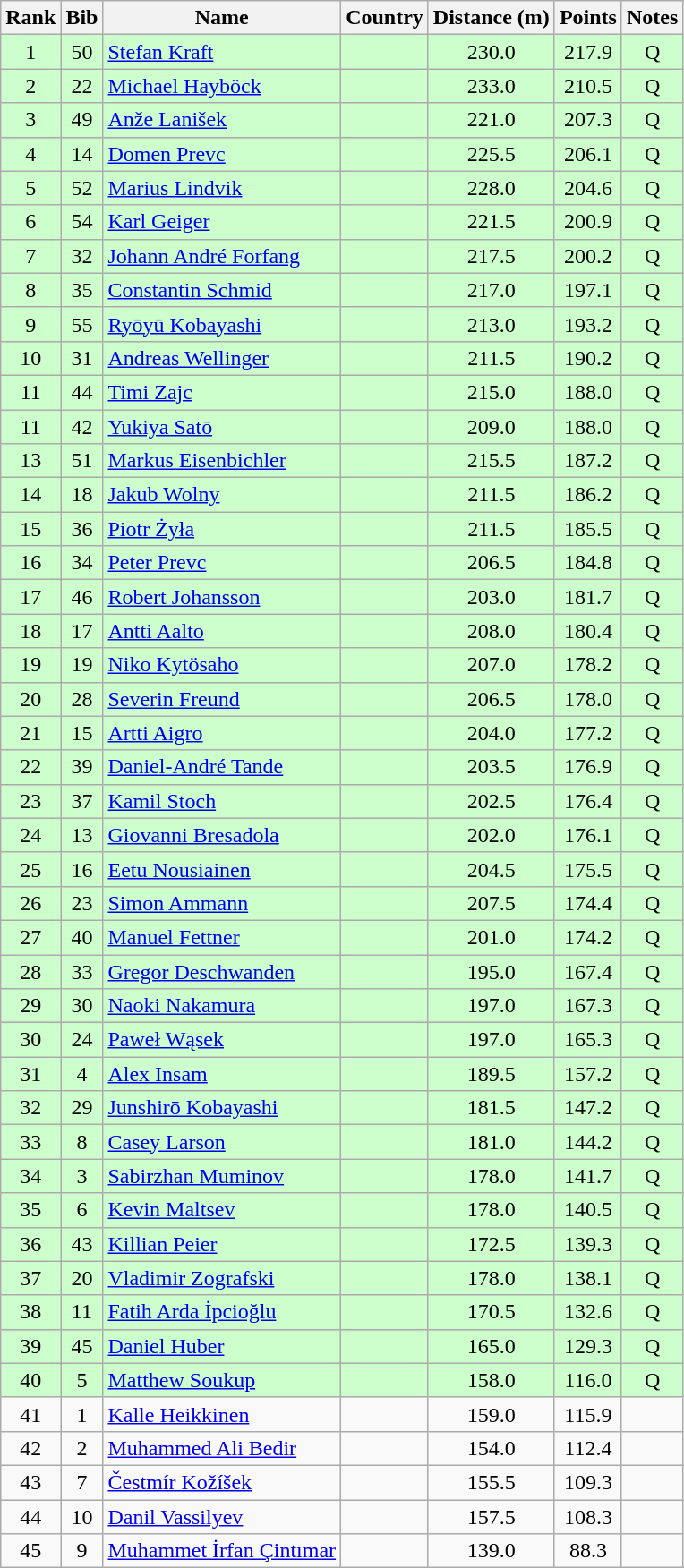<table class="wikitable sortable" style="text-align:center">
<tr>
<th>Rank</th>
<th>Bib</th>
<th>Name</th>
<th>Country</th>
<th>Distance (m)</th>
<th>Points</th>
<th>Notes</th>
</tr>
<tr bgcolor=ccffcc>
<td>1</td>
<td>50</td>
<td align=left><a href='#'>Stefan Kraft</a></td>
<td align=left></td>
<td>230.0</td>
<td>217.9</td>
<td>Q</td>
</tr>
<tr bgcolor=ccffcc>
<td>2</td>
<td>22</td>
<td align=left><a href='#'>Michael Hayböck</a></td>
<td align=left></td>
<td>233.0</td>
<td>210.5</td>
<td>Q</td>
</tr>
<tr bgcolor=ccffcc>
<td>3</td>
<td>49</td>
<td align=left><a href='#'>Anže Lanišek</a></td>
<td align=left></td>
<td>221.0</td>
<td>207.3</td>
<td>Q</td>
</tr>
<tr bgcolor=ccffcc>
<td>4</td>
<td>14</td>
<td align=left><a href='#'>Domen Prevc</a></td>
<td align=left></td>
<td>225.5</td>
<td>206.1</td>
<td>Q</td>
</tr>
<tr bgcolor=ccffcc>
<td>5</td>
<td>52</td>
<td align=left><a href='#'>Marius Lindvik</a></td>
<td align=left></td>
<td>228.0</td>
<td>204.6</td>
<td>Q</td>
</tr>
<tr bgcolor=ccffcc>
<td>6</td>
<td>54</td>
<td align=left><a href='#'>Karl Geiger</a></td>
<td align=left></td>
<td>221.5</td>
<td>200.9</td>
<td>Q</td>
</tr>
<tr bgcolor=ccffcc>
<td>7</td>
<td>32</td>
<td align=left><a href='#'>Johann André Forfang</a></td>
<td align=left></td>
<td>217.5</td>
<td>200.2</td>
<td>Q</td>
</tr>
<tr bgcolor=ccffcc>
<td>8</td>
<td>35</td>
<td align=left><a href='#'>Constantin Schmid</a></td>
<td align=left></td>
<td>217.0</td>
<td>197.1</td>
<td>Q</td>
</tr>
<tr bgcolor=ccffcc>
<td>9</td>
<td>55</td>
<td align=left><a href='#'>Ryōyū Kobayashi</a></td>
<td align=left></td>
<td>213.0</td>
<td>193.2</td>
<td>Q</td>
</tr>
<tr bgcolor=ccffcc>
<td>10</td>
<td>31</td>
<td align=left><a href='#'>Andreas Wellinger</a></td>
<td align=left></td>
<td>211.5</td>
<td>190.2</td>
<td>Q</td>
</tr>
<tr bgcolor=ccffcc>
<td>11</td>
<td>44</td>
<td align=left><a href='#'>Timi Zajc</a></td>
<td align=left></td>
<td>215.0</td>
<td>188.0</td>
<td>Q</td>
</tr>
<tr bgcolor=ccffcc>
<td>11</td>
<td>42</td>
<td align=left><a href='#'>Yukiya Satō</a></td>
<td align=left></td>
<td>209.0</td>
<td>188.0</td>
<td>Q</td>
</tr>
<tr bgcolor=ccffcc>
<td>13</td>
<td>51</td>
<td align=left><a href='#'>Markus Eisenbichler</a></td>
<td align=left></td>
<td>215.5</td>
<td>187.2</td>
<td>Q</td>
</tr>
<tr bgcolor=ccffcc>
<td>14</td>
<td>18</td>
<td align=left><a href='#'>Jakub Wolny</a></td>
<td align=left></td>
<td>211.5</td>
<td>186.2</td>
<td>Q</td>
</tr>
<tr bgcolor=ccffcc>
<td>15</td>
<td>36</td>
<td align=left><a href='#'>Piotr Żyła</a></td>
<td align=left></td>
<td>211.5</td>
<td>185.5</td>
<td>Q</td>
</tr>
<tr bgcolor=ccffcc>
<td>16</td>
<td>34</td>
<td align=left><a href='#'>Peter Prevc</a></td>
<td align=left></td>
<td>206.5</td>
<td>184.8</td>
<td>Q</td>
</tr>
<tr bgcolor=ccffcc>
<td>17</td>
<td>46</td>
<td align=left><a href='#'>Robert Johansson</a></td>
<td align=left></td>
<td>203.0</td>
<td>181.7</td>
<td>Q</td>
</tr>
<tr bgcolor=ccffcc>
<td>18</td>
<td>17</td>
<td align=left><a href='#'>Antti Aalto</a></td>
<td align=left></td>
<td>208.0</td>
<td>180.4</td>
<td>Q</td>
</tr>
<tr bgcolor=ccffcc>
<td>19</td>
<td>19</td>
<td align=left><a href='#'>Niko Kytösaho</a></td>
<td align=left></td>
<td>207.0</td>
<td>178.2</td>
<td>Q</td>
</tr>
<tr bgcolor=ccffcc>
<td>20</td>
<td>28</td>
<td align=left><a href='#'>Severin Freund</a></td>
<td align=left></td>
<td>206.5</td>
<td>178.0</td>
<td>Q</td>
</tr>
<tr bgcolor=ccffcc>
<td>21</td>
<td>15</td>
<td align=left><a href='#'>Artti Aigro</a></td>
<td align=left></td>
<td>204.0</td>
<td>177.2</td>
<td>Q</td>
</tr>
<tr bgcolor=ccffcc>
<td>22</td>
<td>39</td>
<td align=left><a href='#'>Daniel-André Tande</a></td>
<td align=left></td>
<td>203.5</td>
<td>176.9</td>
<td>Q</td>
</tr>
<tr bgcolor=ccffcc>
<td>23</td>
<td>37</td>
<td align=left><a href='#'>Kamil Stoch</a></td>
<td align=left></td>
<td>202.5</td>
<td>176.4</td>
<td>Q</td>
</tr>
<tr bgcolor=ccffcc>
<td>24</td>
<td>13</td>
<td align=left><a href='#'>Giovanni Bresadola</a></td>
<td align=left></td>
<td>202.0</td>
<td>176.1</td>
<td>Q</td>
</tr>
<tr bgcolor=ccffcc>
<td>25</td>
<td>16</td>
<td align=left><a href='#'>Eetu Nousiainen</a></td>
<td align=left></td>
<td>204.5</td>
<td>175.5</td>
<td>Q</td>
</tr>
<tr bgcolor=ccffcc>
<td>26</td>
<td>23</td>
<td align=left><a href='#'>Simon Ammann</a></td>
<td align=left></td>
<td>207.5</td>
<td>174.4</td>
<td>Q</td>
</tr>
<tr bgcolor=ccffcc>
<td>27</td>
<td>40</td>
<td align=left><a href='#'>Manuel Fettner</a></td>
<td align=left></td>
<td>201.0</td>
<td>174.2</td>
<td>Q</td>
</tr>
<tr bgcolor=ccffcc>
<td>28</td>
<td>33</td>
<td align=left><a href='#'>Gregor Deschwanden</a></td>
<td align=left></td>
<td>195.0</td>
<td>167.4</td>
<td>Q</td>
</tr>
<tr bgcolor=ccffcc>
<td>29</td>
<td>30</td>
<td align=left><a href='#'>Naoki Nakamura</a></td>
<td align=left></td>
<td>197.0</td>
<td>167.3</td>
<td>Q</td>
</tr>
<tr bgcolor=ccffcc>
<td>30</td>
<td>24</td>
<td align=left><a href='#'>Paweł Wąsek</a></td>
<td align=left></td>
<td>197.0</td>
<td>165.3</td>
<td>Q</td>
</tr>
<tr bgcolor=ccffcc>
<td>31</td>
<td>4</td>
<td align=left><a href='#'>Alex Insam</a></td>
<td align=left></td>
<td>189.5</td>
<td>157.2</td>
<td>Q</td>
</tr>
<tr bgcolor=ccffcc>
<td>32</td>
<td>29</td>
<td align=left><a href='#'>Junshirō Kobayashi</a></td>
<td align=left></td>
<td>181.5</td>
<td>147.2</td>
<td>Q</td>
</tr>
<tr bgcolor=ccffcc>
<td>33</td>
<td>8</td>
<td align=left><a href='#'>Casey Larson</a></td>
<td align=left></td>
<td>181.0</td>
<td>144.2</td>
<td>Q</td>
</tr>
<tr bgcolor=ccffcc>
<td>34</td>
<td>3</td>
<td align=left><a href='#'>Sabirzhan Muminov</a></td>
<td align=left></td>
<td>178.0</td>
<td>141.7</td>
<td>Q</td>
</tr>
<tr bgcolor=ccffcc>
<td>35</td>
<td>6</td>
<td align=left><a href='#'>Kevin Maltsev</a></td>
<td align=left></td>
<td>178.0</td>
<td>140.5</td>
<td>Q</td>
</tr>
<tr bgcolor=ccffcc>
<td>36</td>
<td>43</td>
<td align=left><a href='#'>Killian Peier</a></td>
<td align=left></td>
<td>172.5</td>
<td>139.3</td>
<td>Q</td>
</tr>
<tr bgcolor=ccffcc>
<td>37</td>
<td>20</td>
<td align=left><a href='#'>Vladimir Zografski</a></td>
<td align=left></td>
<td>178.0</td>
<td>138.1</td>
<td>Q</td>
</tr>
<tr bgcolor=ccffcc>
<td>38</td>
<td>11</td>
<td align=left><a href='#'>Fatih Arda İpcioğlu</a></td>
<td align=left></td>
<td>170.5</td>
<td>132.6</td>
<td>Q</td>
</tr>
<tr bgcolor=ccffcc>
<td>39</td>
<td>45</td>
<td align=left><a href='#'>Daniel Huber</a></td>
<td align=left></td>
<td>165.0</td>
<td>129.3</td>
<td>Q</td>
</tr>
<tr bgcolor=ccffcc>
<td>40</td>
<td>5</td>
<td align=left><a href='#'>Matthew Soukup</a></td>
<td align=left></td>
<td>158.0</td>
<td>116.0</td>
<td>Q</td>
</tr>
<tr>
<td>41</td>
<td>1</td>
<td align=left><a href='#'>Kalle Heikkinen</a></td>
<td align=left></td>
<td>159.0</td>
<td>115.9</td>
<td></td>
</tr>
<tr>
<td>42</td>
<td>2</td>
<td align=left><a href='#'>Muhammed Ali Bedir</a></td>
<td align=left></td>
<td>154.0</td>
<td>112.4</td>
<td></td>
</tr>
<tr>
<td>43</td>
<td>7</td>
<td align=left><a href='#'>Čestmír Kožíšek</a></td>
<td align=left></td>
<td>155.5</td>
<td>109.3</td>
<td></td>
</tr>
<tr>
<td>44</td>
<td>10</td>
<td align=left><a href='#'>Danil Vassilyev</a></td>
<td align=left></td>
<td>157.5 <small></small></td>
<td>108.3</td>
<td></td>
</tr>
<tr>
<td>45</td>
<td>9</td>
<td align=left><a href='#'>Muhammet İrfan Çintımar</a></td>
<td align=left></td>
<td>139.0</td>
<td>88.3</td>
</tr>
</table>
